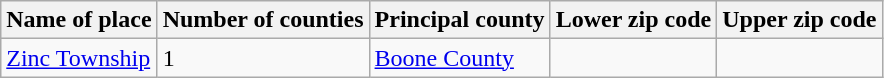<table class="wikitable">
<tr>
<th>Name of place</th>
<th>Number of counties</th>
<th>Principal county</th>
<th>Lower zip code</th>
<th>Upper zip code</th>
</tr>
<tr>
<td><a href='#'>Zinc Township</a></td>
<td>1</td>
<td><a href='#'>Boone County</a></td>
<td> </td>
<td> </td>
</tr>
</table>
